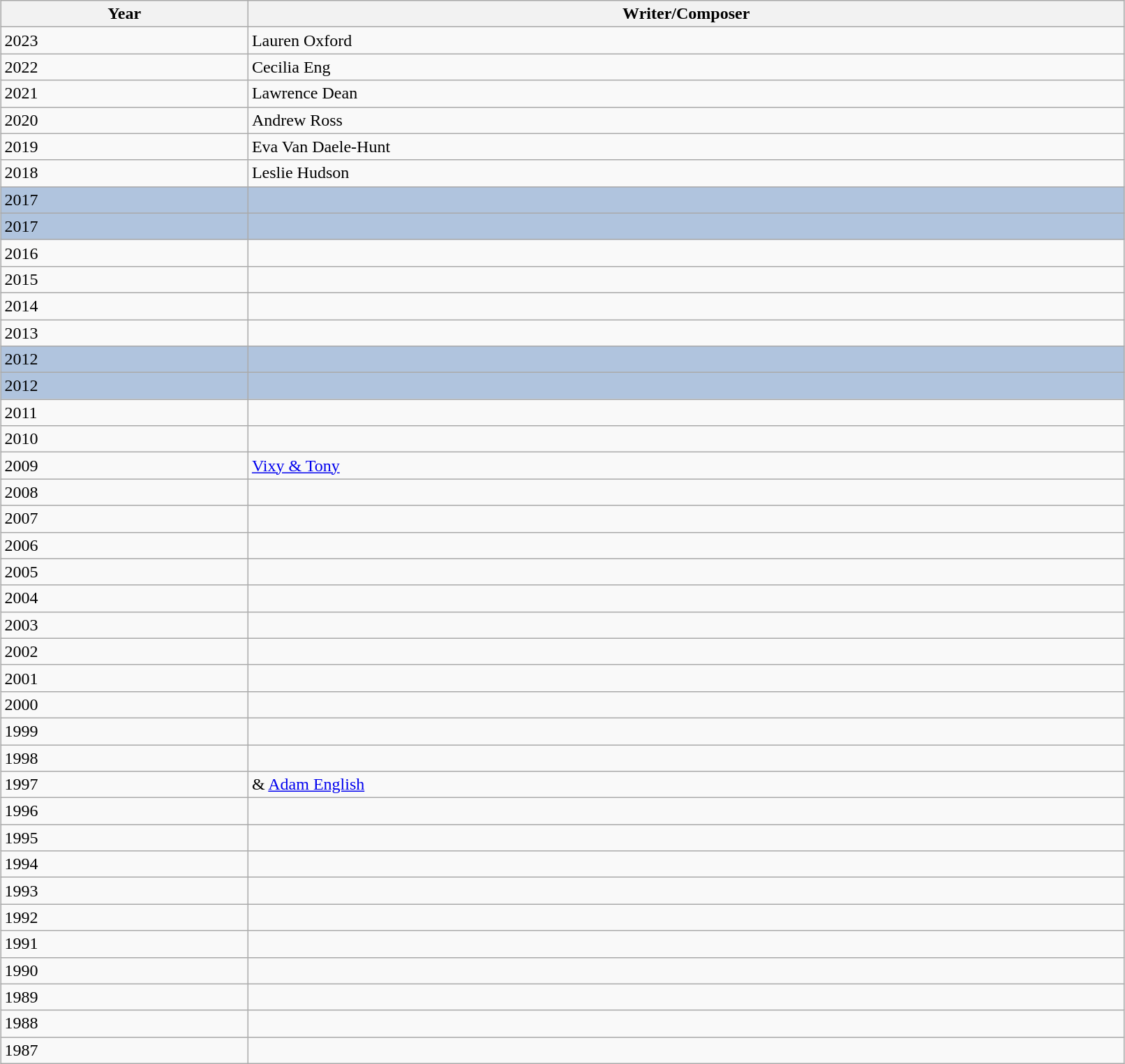<table class="sortable wikitable" width="85%" cellpadding="5" style="margin: 1em auto 1em auto">
<tr>
<th>Year</th>
<th>Writer/Composer</th>
</tr>
<tr>
<td>2023</td>
<td>Lauren Oxford </td>
</tr>
<tr>
<td>2022</td>
<td>Cecilia Eng </td>
</tr>
<tr>
<td>2021</td>
<td>Lawrence Dean </td>
</tr>
<tr>
<td>2020</td>
<td>Andrew Ross </td>
</tr>
<tr>
<td>2019</td>
<td>Eva Van Daele-Hunt </td>
</tr>
<tr>
<td>2018</td>
<td>Leslie Hudson </td>
</tr>
<tr style="background:#B0C4DE;">
<td>2017</td>
<td> </td>
</tr>
<tr style="background:#B0C4DE;">
<td>2017</td>
<td> </td>
</tr>
<tr>
<td>2016</td>
<td> </td>
</tr>
<tr>
<td>2015</td>
<td> </td>
</tr>
<tr>
<td>2014</td>
<td> </td>
</tr>
<tr>
<td>2013</td>
<td></td>
</tr>
<tr style="background:#B0C4DE;">
<td>2012</td>
<td></td>
</tr>
<tr style="background:#B0C4DE;">
<td>2012</td>
<td></td>
</tr>
<tr>
<td>2011</td>
<td></td>
</tr>
<tr>
<td>2010</td>
<td></td>
</tr>
<tr>
<td>2009</td>
<td><a href='#'>Vixy & Tony</a></td>
</tr>
<tr>
<td>2008</td>
<td></td>
</tr>
<tr>
<td>2007</td>
<td></td>
</tr>
<tr>
<td>2006</td>
<td></td>
</tr>
<tr>
<td>2005</td>
<td></td>
</tr>
<tr>
<td>2004</td>
<td></td>
</tr>
<tr>
<td>2003</td>
<td></td>
</tr>
<tr>
<td>2002</td>
<td></td>
</tr>
<tr>
<td>2001</td>
<td></td>
</tr>
<tr>
<td>2000</td>
<td></td>
</tr>
<tr>
<td>1999</td>
<td></td>
</tr>
<tr>
<td>1998</td>
<td></td>
</tr>
<tr>
<td>1997</td>
<td> & <a href='#'>Adam English</a></td>
</tr>
<tr>
<td>1996</td>
<td></td>
</tr>
<tr>
<td>1995</td>
<td></td>
</tr>
<tr>
<td>1994</td>
<td></td>
</tr>
<tr>
<td>1993</td>
<td></td>
</tr>
<tr>
<td>1992</td>
<td></td>
</tr>
<tr>
<td>1991</td>
<td></td>
</tr>
<tr>
<td>1990</td>
<td></td>
</tr>
<tr>
<td>1989</td>
<td></td>
</tr>
<tr>
<td>1988</td>
<td></td>
</tr>
<tr>
<td>1987</td>
<td></td>
</tr>
</table>
